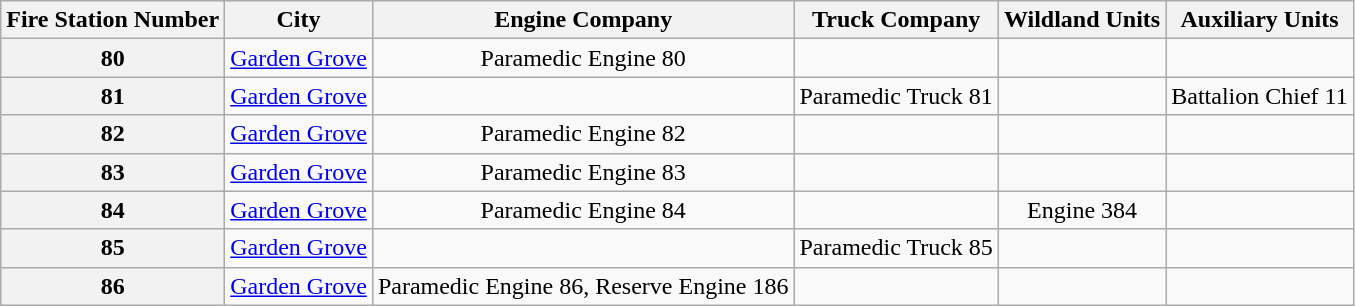<table class=wikitable style="text-align:center;">
<tr>
<th>Fire Station Number</th>
<th>City</th>
<th>Engine Company</th>
<th>Truck Company</th>
<th>Wildland Units</th>
<th>Auxiliary Units</th>
</tr>
<tr>
<th>80</th>
<td><a href='#'>Garden Grove</a></td>
<td>Paramedic Engine 80</td>
<td></td>
<td></td>
<td></td>
</tr>
<tr>
<th>81</th>
<td><a href='#'>Garden Grove</a></td>
<td></td>
<td>Paramedic Truck 81</td>
<td></td>
<td>Battalion Chief 11</td>
</tr>
<tr>
<th>82</th>
<td><a href='#'>Garden Grove</a></td>
<td>Paramedic Engine 82</td>
<td></td>
<td></td>
<td></td>
</tr>
<tr>
<th>83</th>
<td><a href='#'>Garden Grove</a></td>
<td>Paramedic Engine 83</td>
<td></td>
<td></td>
<td></td>
</tr>
<tr>
<th>84</th>
<td><a href='#'>Garden Grove</a></td>
<td>Paramedic Engine 84</td>
<td></td>
<td>Engine 384</td>
<td></td>
</tr>
<tr>
<th>85</th>
<td><a href='#'>Garden Grove</a></td>
<td></td>
<td>Paramedic Truck 85</td>
<td></td>
<td></td>
</tr>
<tr>
<th>86</th>
<td><a href='#'>Garden Grove</a></td>
<td>Paramedic Engine 86, Reserve Engine 186</td>
<td></td>
<td></td>
<td></td>
</tr>
</table>
